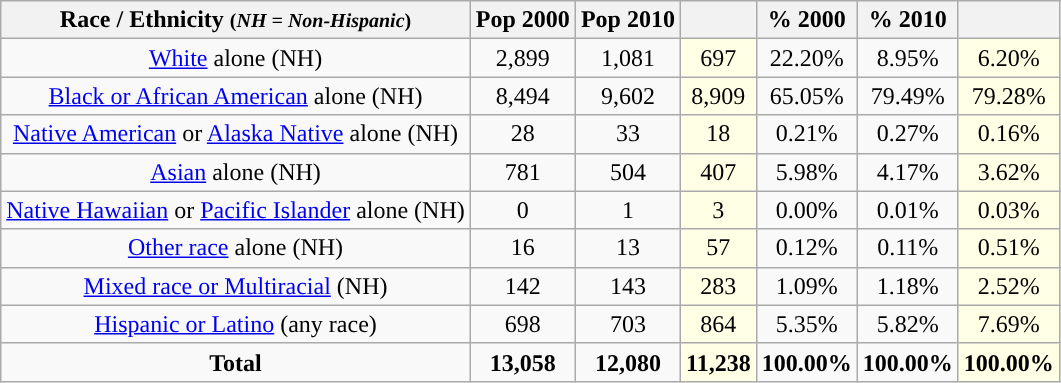<table class="wikitable" style="text-align:center;">
<tr>
<th>Race / Ethnicity <small>(<em>NH = Non-Hispanic</em>)</small></th>
<th>Pop 2000</th>
<th>Pop 2010</th>
<th></th>
<th>% 2000</th>
<th>% 2010</th>
<th></th>
</tr>
<tr>
<td><a href='#'>White</a> alone (NH)</td>
<td>2,899</td>
<td>1,081</td>
<td style='background: #ffffe6;'>697</td>
<td>22.20%</td>
<td>8.95%</td>
<td style='background: #ffffe6;'>6.20%</td>
</tr>
<tr>
<td><a href='#'>Black or African American</a> alone (NH)</td>
<td>8,494</td>
<td>9,602</td>
<td style='background: #ffffe6;'>8,909</td>
<td>65.05%</td>
<td>79.49%</td>
<td style='background: #ffffe6;'>79.28%</td>
</tr>
<tr>
<td><a href='#'>Native American</a> or <a href='#'>Alaska Native</a> alone (NH)</td>
<td>28</td>
<td>33</td>
<td style='background: #ffffe6;'>18</td>
<td>0.21%</td>
<td>0.27%</td>
<td style='background: #ffffe6;'>0.16%</td>
</tr>
<tr>
<td><a href='#'>Asian</a> alone (NH)</td>
<td>781</td>
<td>504</td>
<td style='background: #ffffe6;'>407</td>
<td>5.98%</td>
<td>4.17%</td>
<td style='background: #ffffe6;'>3.62%</td>
</tr>
<tr>
<td><a href='#'>Native Hawaiian</a> or <a href='#'>Pacific Islander</a> alone (NH)</td>
<td>0</td>
<td>1</td>
<td style='background: #ffffe6;'>3</td>
<td>0.00%</td>
<td>0.01%</td>
<td style='background: #ffffe6;'>0.03%</td>
</tr>
<tr>
<td><a href='#'>Other race</a> alone (NH)</td>
<td>16</td>
<td>13</td>
<td style='background: #ffffe6;'>57</td>
<td>0.12%</td>
<td>0.11%</td>
<td style='background: #ffffe6;'>0.51%</td>
</tr>
<tr>
<td><a href='#'>Mixed race or Multiracial</a> (NH)</td>
<td>142</td>
<td>143</td>
<td style='background: #ffffe6;'>283</td>
<td>1.09%</td>
<td>1.18%</td>
<td style='background: #ffffe6;'>2.52%</td>
</tr>
<tr>
<td><a href='#'>Hispanic or Latino</a> (any race)</td>
<td>698</td>
<td>703</td>
<td style='background: #ffffe6;'>864</td>
<td>5.35%</td>
<td>5.82%</td>
<td style='background: #ffffe6;'>7.69%</td>
</tr>
<tr>
<td><strong>Total</strong></td>
<td><strong>13,058</strong></td>
<td><strong>12,080</strong></td>
<td style='background: #ffffe6;'><strong>11,238</strong></td>
<td><strong>100.00%</strong></td>
<td><strong>100.00%</strong></td>
<td style='background: #ffffe6;'><strong>100.00%</strong></td>
</tr>
</table>
